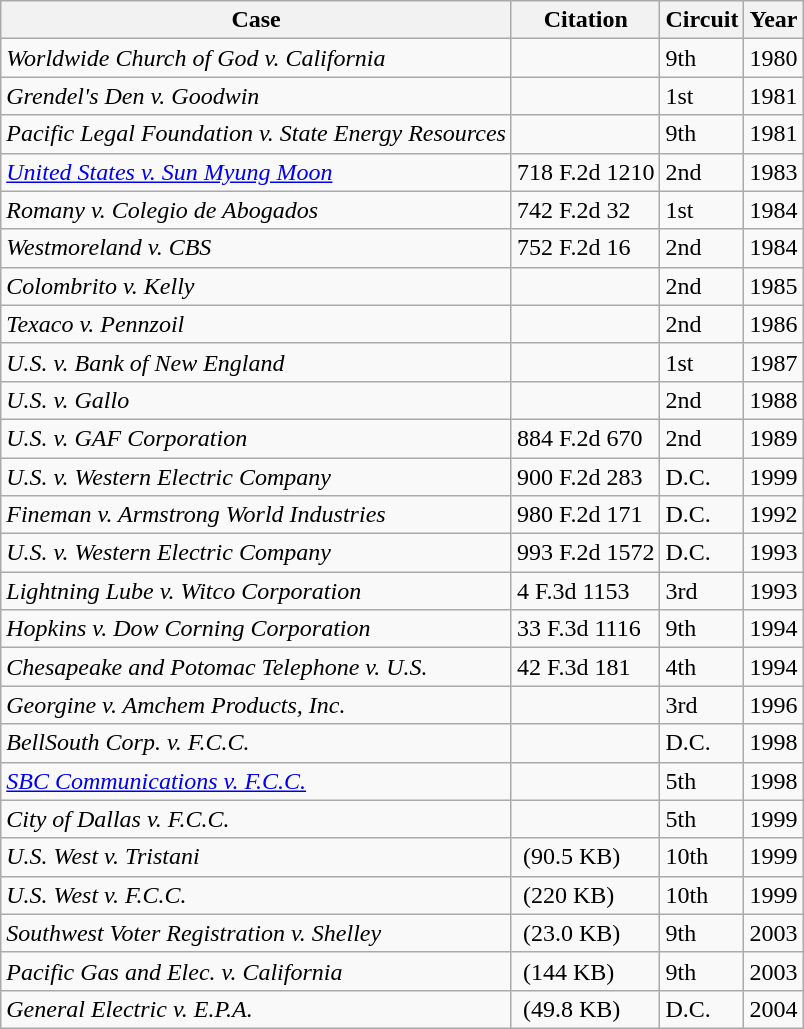<table class="wikitable sortable">
<tr>
<th>Case</th>
<th>Citation</th>
<th>Circuit</th>
<th>Year</th>
</tr>
<tr>
<td><em>Worldwide Church of God v. California</em></td>
<td></td>
<td>9th</td>
<td>1980</td>
</tr>
<tr>
<td><em>Grendel's Den v. Goodwin</em></td>
<td></td>
<td>1st</td>
<td>1981</td>
</tr>
<tr>
<td><em>Pacific Legal Foundation v. State Energy Resources</em></td>
<td></td>
<td>9th</td>
<td>1981</td>
</tr>
<tr>
<td><em><a href='#'>United States v. Sun Myung Moon</a></em></td>
<td>718 F.2d 1210</td>
<td>2nd</td>
<td>1983</td>
</tr>
<tr>
<td><em>Romany v. Colegio de Abogados</em></td>
<td>742 F.2d 32</td>
<td>1st</td>
<td>1984</td>
</tr>
<tr>
<td><em>Westmoreland v. CBS</em></td>
<td>752 F.2d 16</td>
<td>2nd</td>
<td>1984</td>
</tr>
<tr>
<td><em>Colombrito v. Kelly</em></td>
<td></td>
<td>2nd</td>
<td>1985</td>
</tr>
<tr>
<td><em>Texaco v. Pennzoil</em></td>
<td></td>
<td>2nd</td>
<td>1986</td>
</tr>
<tr>
<td><em>U.S. v. Bank of New England</em></td>
<td></td>
<td>1st</td>
<td>1987</td>
</tr>
<tr>
<td><em>U.S. v. Gallo</em></td>
<td></td>
<td>2nd</td>
<td>1988</td>
</tr>
<tr>
<td><em>U.S. v. GAF Corporation</em></td>
<td>884 F.2d 670</td>
<td>2nd</td>
<td>1989</td>
</tr>
<tr>
<td><em>U.S. v. Western Electric Company</em></td>
<td>900 F.2d 283</td>
<td>D.C.</td>
<td>1999</td>
</tr>
<tr>
<td><em>Fineman v. Armstrong World Industries</em></td>
<td>980 F.2d 171</td>
<td>D.C.</td>
<td>1992</td>
</tr>
<tr>
<td><em>U.S. v. Western Electric Company</em></td>
<td>993 F.2d 1572</td>
<td>D.C.</td>
<td>1993</td>
</tr>
<tr>
<td><em>Lightning Lube v. Witco Corporation</em></td>
<td>4 F.3d 1153</td>
<td>3rd</td>
<td>1993</td>
</tr>
<tr>
<td><em>Hopkins v. Dow Corning Corporation</em></td>
<td>33 F.3d 1116</td>
<td>9th</td>
<td>1994</td>
</tr>
<tr>
<td><em>Chesapeake and Potomac Telephone v. U.S.</em></td>
<td>42 F.3d 181</td>
<td>4th</td>
<td>1994</td>
</tr>
<tr>
<td><em>Georgine v. Amchem Products, Inc.</em></td>
<td></td>
<td>3rd</td>
<td>1996</td>
</tr>
<tr>
<td><em>BellSouth Corp. v. F.C.C.</em></td>
<td></td>
<td>D.C.</td>
<td>1998</td>
</tr>
<tr>
<td><em><a href='#'>SBC Communications v. F.C.C.</a></em></td>
<td></td>
<td>5th</td>
<td>1998</td>
</tr>
<tr>
<td><em>City of Dallas v. F.C.C.</em></td>
<td></td>
<td>5th</td>
<td>1999</td>
</tr>
<tr>
<td><em>U.S. West v. Tristani</em></td>
<td> (90.5 KB)</td>
<td>10th</td>
<td>1999</td>
</tr>
<tr>
<td><em>U.S. West v. F.C.C.</em></td>
<td> (220 KB)</td>
<td>10th</td>
<td>1999</td>
</tr>
<tr>
<td><em>Southwest Voter Registration v. Shelley</em></td>
<td> (23.0 KB)</td>
<td>9th</td>
<td>2003</td>
</tr>
<tr>
<td><em>Pacific Gas and Elec. v. California</em></td>
<td> (144 KB)</td>
<td>9th</td>
<td>2003</td>
</tr>
<tr>
<td><em>General Electric v. E.P.A.</em></td>
<td> (49.8 KB)</td>
<td>D.C.</td>
<td>2004</td>
</tr>
</table>
